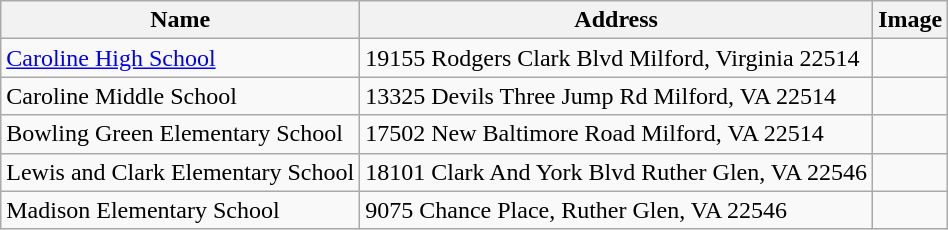<table class="wikitable">
<tr>
<th>Name</th>
<th>Address</th>
<th>Image</th>
</tr>
<tr>
<td><a href='#'>Caroline High School</a></td>
<td>19155 Rodgers Clark Blvd Milford, Virginia 22514</td>
<td></td>
</tr>
<tr>
<td>Caroline Middle School</td>
<td>13325 Devils Three Jump Rd Milford, VA 22514</td>
<td></td>
</tr>
<tr>
<td>Bowling Green Elementary School</td>
<td>17502 New Baltimore Road Milford, VA 22514</td>
<td></td>
</tr>
<tr>
<td>Lewis and Clark Elementary School</td>
<td>18101 Clark And York Blvd Ruther Glen, VA 22546</td>
<td></td>
</tr>
<tr>
<td>Madison Elementary School</td>
<td>9075 Chance Place, Ruther Glen, VA 22546</td>
<td></td>
</tr>
</table>
